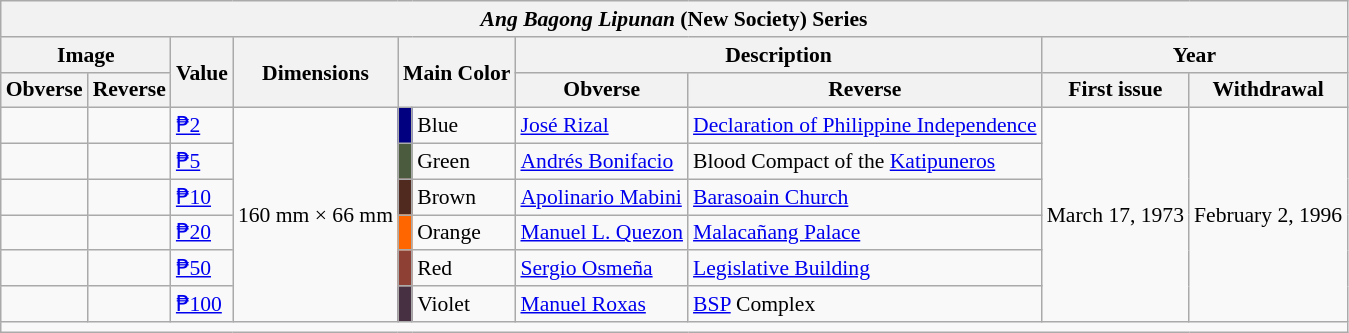<table class="wikitable" style="font-size: 90%">
<tr>
<th colspan="10"><em>Ang Bagong Lipunan</em> (New Society) Series</th>
</tr>
<tr>
<th colspan="2">Image</th>
<th rowspan="2">Value</th>
<th rowspan="2">Dimensions</th>
<th colspan="2" rowspan="2">Main Color</th>
<th colspan="2">Description</th>
<th colspan="2">Year</th>
</tr>
<tr>
<th>Obverse</th>
<th>Reverse</th>
<th>Obverse</th>
<th>Reverse</th>
<th>First issue</th>
<th>Withdrawal</th>
</tr>
<tr>
<td style="text-align:center; bgcolor="#000000"></td>
<td style="text-align:center; bgcolor="#000000"></td>
<td><a href='#'>₱2</a></td>
<td rowspan="6">160 mm × 66 mm</td>
<td style="text-align:center; background:#000080;"></td>
<td>Blue</td>
<td><a href='#'>José Rizal</a></td>
<td><a href='#'>Declaration of Philippine Independence</a></td>
<td rowspan="6" style="text-align:center;">March 17, 1973</td>
<td rowspan="6" style="text-align:center;">February 2, 1996</td>
</tr>
<tr>
<td style="text-align:center; bgcolor="#000000"></td>
<td style="text-align:center; bgcolor="#000000"></td>
<td><a href='#'>₱5</a></td>
<td style="text-align:center; background:#4A5C3D;"></td>
<td>Green</td>
<td><a href='#'>Andrés Bonifacio</a></td>
<td>Blood Compact of the <a href='#'>Katipuneros</a></td>
</tr>
<tr>
<td style="text-align:center; bgcolor="#000000"></td>
<td style="text-align:center; bgcolor="#000000"></td>
<td><a href='#'>₱10</a></td>
<td style="text-align:center; background:#502a1e;"></td>
<td>Brown</td>
<td><a href='#'>Apolinario Mabini</a></td>
<td><a href='#'>Barasoain Church</a></td>
</tr>
<tr>
<td style="text-align:center; bgcolor="#000000"></td>
<td style="text-align:center; bgcolor="#000000"></td>
<td><a href='#'>₱20</a></td>
<td style="text-align:center; background:#FF6600;"></td>
<td>Orange</td>
<td><a href='#'>Manuel L. Quezon</a></td>
<td><a href='#'>Malacañang Palace</a></td>
</tr>
<tr>
<td style="text-align:center; bgcolor="#000000"></td>
<td style="text-align:center; bgcolor="#000000"></td>
<td><a href='#'>₱50</a></td>
<td style="text-align:center; background:#8F4034;"></td>
<td>Red</td>
<td><a href='#'>Sergio Osmeña</a></td>
<td><a href='#'>Legislative Building</a></td>
</tr>
<tr>
<td style="text-align:center; bgcolor="#000000"></td>
<td style="text-align:center; bgcolor="#000000"></td>
<td><a href='#'>₱100</a></td>
<td style="text-align:center; background:#463041;"></td>
<td>Violet</td>
<td><a href='#'>Manuel Roxas</a></td>
<td><a href='#'>BSP</a> Complex</td>
</tr>
<tr>
<td colspan="10"></td>
</tr>
</table>
